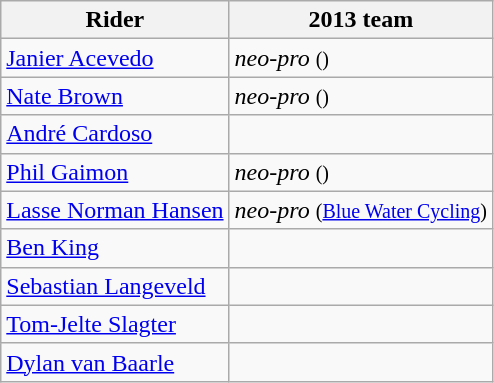<table class="wikitable">
<tr>
<th>Rider</th>
<th>2013 team</th>
</tr>
<tr>
<td><a href='#'>Janier Acevedo</a></td>
<td><em>neo-pro</em> <small>()</small></td>
</tr>
<tr>
<td><a href='#'>Nate Brown</a></td>
<td><em>neo-pro</em> <small>()</small></td>
</tr>
<tr>
<td><a href='#'>André Cardoso</a></td>
<td></td>
</tr>
<tr>
<td><a href='#'>Phil Gaimon</a></td>
<td><em>neo-pro</em> <small>()</small></td>
</tr>
<tr>
<td><a href='#'>Lasse Norman Hansen</a></td>
<td><em>neo-pro</em> <small>(<a href='#'>Blue Water Cycling</a>)</small></td>
</tr>
<tr>
<td><a href='#'>Ben King</a></td>
<td></td>
</tr>
<tr>
<td><a href='#'>Sebastian Langeveld</a></td>
<td></td>
</tr>
<tr>
<td><a href='#'>Tom-Jelte Slagter</a></td>
<td></td>
</tr>
<tr>
<td><a href='#'>Dylan van Baarle</a></td>
<td></td>
</tr>
</table>
